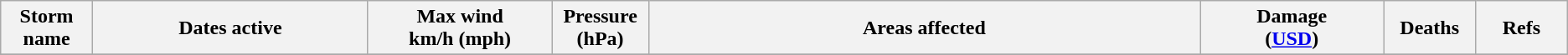<table class="wikitable sortable">
<tr>
<th width="5%">Storm name</th>
<th width="15%">Dates active</th>
<th width="10%">Max wind<br>km/h (mph)</th>
<th width="5%">Pressure<br>(hPa)</th>
<th width="30%">Areas affected</th>
<th width="10%">Damage<br>(<a href='#'>USD</a>)</th>
<th width="5%">Deaths</th>
<th width="5%">Refs</th>
</tr>
<tr>
</tr>
</table>
